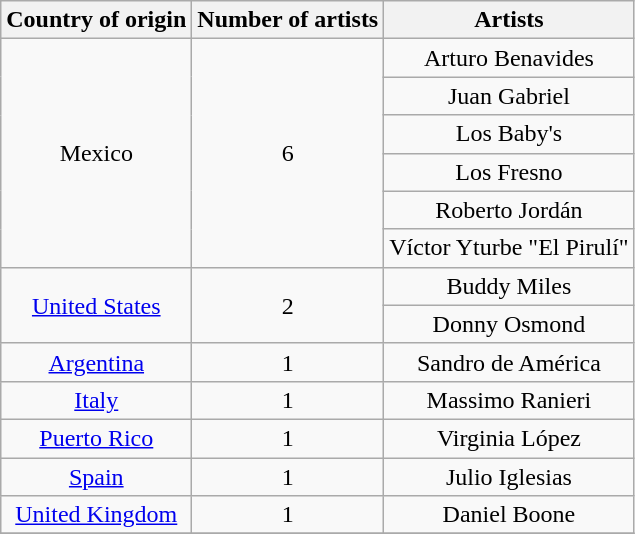<table class="wikitable">
<tr>
<th>Country of origin</th>
<th>Number of artists</th>
<th>Artists</th>
</tr>
<tr>
<td align="center" rowspan="6">Mexico</td>
<td align="center" rowspan="6">6</td>
<td align="center">Arturo Benavides</td>
</tr>
<tr>
<td align="center">Juan Gabriel</td>
</tr>
<tr>
<td align="center">Los Baby's</td>
</tr>
<tr>
<td align="center">Los Fresno</td>
</tr>
<tr>
<td align="center">Roberto Jordán</td>
</tr>
<tr>
<td align="center">Víctor Yturbe "El Pirulí"</td>
</tr>
<tr>
<td align="center" rowspan="2"><a href='#'>United States</a></td>
<td align="center" rowspan="2">2</td>
<td align="center">Buddy Miles</td>
</tr>
<tr>
<td align="center">Donny Osmond</td>
</tr>
<tr>
<td align="center" rowspan="1"><a href='#'>Argentina</a></td>
<td align="center" rowspan="1">1</td>
<td align="center">Sandro de América</td>
</tr>
<tr>
<td align="center" rowspan="1"><a href='#'>Italy</a></td>
<td align="center" rowspan="1">1</td>
<td align="center">Massimo Ranieri</td>
</tr>
<tr>
<td align="center" rowspan="1"><a href='#'>Puerto Rico</a></td>
<td align="center" rowspan="1">1</td>
<td align="center">Virginia López</td>
</tr>
<tr>
<td align="center" rowspan="1"><a href='#'>Spain</a></td>
<td align="center" rowspan="1">1</td>
<td align="center">Julio Iglesias</td>
</tr>
<tr>
<td align="center" rowspan="1"><a href='#'>United Kingdom</a></td>
<td align="center" rowspan="1">1</td>
<td align="center">Daniel Boone</td>
</tr>
<tr>
</tr>
</table>
